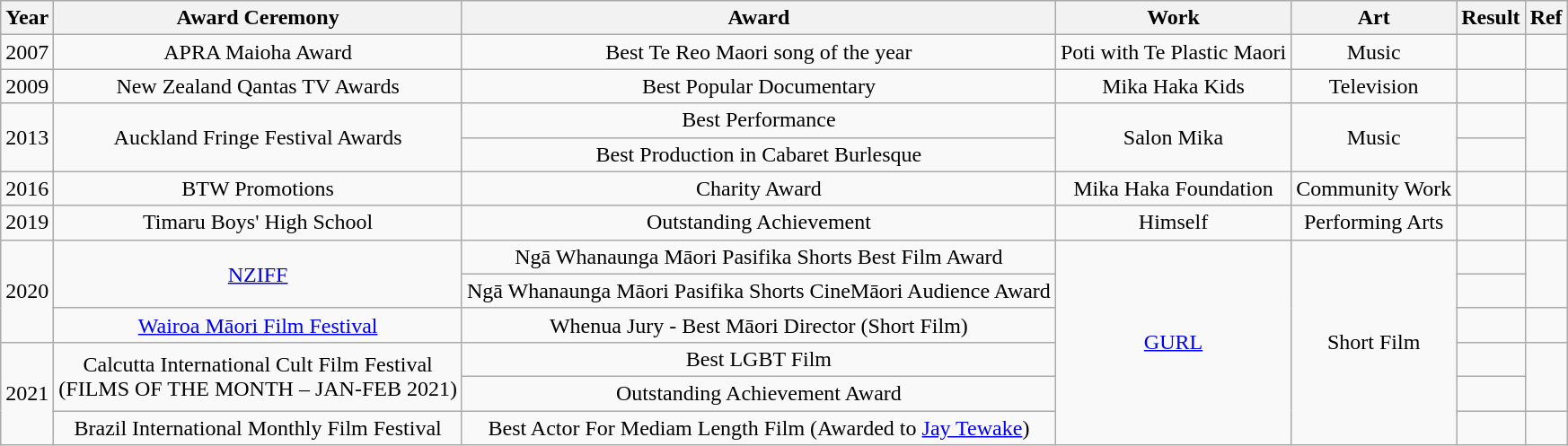<table class="wikitable">
<tr>
<th style="text-align: center;">Year</th>
<th style="text-align: center;">Award Ceremony</th>
<th style="text-align: center;">Award</th>
<th style="text-align: center;">Work</th>
<th style="text-align: center;">Art</th>
<th style="text-align: center;">Result</th>
<th style="text-align: center;">Ref</th>
</tr>
<tr>
<td style="text-align: center;">2007</td>
<td style="text-align: center;">APRA Maioha Award</td>
<td style="text-align: center;">Best Te Reo Maori song of the year</td>
<td style="text-align: center;">Poti with Te Plastic Maori</td>
<td style="text-align: center;">Music</td>
<td></td>
<td style="text-align: center;"></td>
</tr>
<tr>
<td style="text-align: center;">2009</td>
<td style="text-align: center;">New Zealand Qantas TV Awards</td>
<td style="text-align: center;">Best Popular Documentary</td>
<td style="text-align: center;">Mika Haka Kids</td>
<td style="text-align: center;">Television</td>
<td></td>
<td style="text-align: center;"></td>
</tr>
<tr>
<td style="text-align: center;" rowspan="2">2013</td>
<td style="text-align: center;" rowspan="2">Auckland Fringe Festival Awards</td>
<td style="text-align: center;">Best Performance</td>
<td style="text-align: center;" rowspan="2">Salon Mika</td>
<td style="text-align: center;" rowspan="2">Music</td>
<td></td>
<td style="text-align: center;" rowspan="2"></td>
</tr>
<tr>
<td style="text-align: center;">Best Production in Cabaret Burlesque</td>
<td></td>
</tr>
<tr>
<td style="text-align: center;">2016</td>
<td style="text-align: center;">BTW Promotions</td>
<td style="text-align: center;">Charity Award</td>
<td style="text-align: center;">Mika Haka Foundation</td>
<td style="text-align: center;">Community Work</td>
<td></td>
<td style="text-align: center;"></td>
</tr>
<tr>
<td style="text-align: center;">2019</td>
<td style="text-align: center;">Timaru Boys' High School</td>
<td style="text-align: center;">Outstanding Achievement</td>
<td style="text-align: center;">Himself</td>
<td style="text-align: center;">Performing Arts</td>
<td></td>
<td style="text-align: center;"></td>
</tr>
<tr>
<td style="text-align: center;" rowspan="3">2020</td>
<td style="text-align: center;" rowspan="2"><a href='#'>NZIFF</a></td>
<td style="text-align: center;">Ngā Whanaunga Māori Pasifika Shorts Best Film Award</td>
<td style="text-align: center;" rowspan="6"><a href='#'>GURL</a></td>
<td style="text-align: center;" rowspan="6">Short Film</td>
<td></td>
<td style="text-align: center;" rowspan="2"></td>
</tr>
<tr>
<td style="text-align: center;">Ngā Whanaunga Māori Pasifika Shorts CineMāori Audience Award</td>
<td></td>
</tr>
<tr>
<td style="text-align: center;"><a href='#'>Wairoa Māori Film Festival</a></td>
<td style="text-align: center;">Whenua Jury - Best Māori Director (Short Film)</td>
<td></td>
<td style="text-align: center;"></td>
</tr>
<tr>
<td style="text-align: center;" rowspan="3">2021</td>
<td style="text-align: center;" rowspan="2">Calcutta International Cult Film Festival<br>(FILMS OF THE MONTH – JAN-FEB 2021)</td>
<td style="text-align: center;">Best LGBT Film</td>
<td></td>
<td style="text-align: center;" rowspan="2"></td>
</tr>
<tr>
<td style="text-align: center;">Outstanding Achievement Award</td>
<td></td>
</tr>
<tr>
<td style="text-align: center;">Brazil International Monthly Film Festival</td>
<td style="text-align: center;">Best Actor For Mediam Length Film (Awarded to <a href='#'>Jay Tewake</a>)</td>
<td></td>
<td style="text-align: center;"></td>
</tr>
</table>
